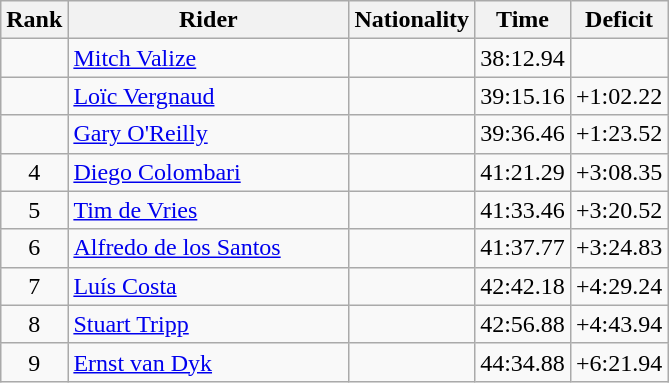<table class="wikitable sortable" style="text-align:left">
<tr>
<th width=20>Rank</th>
<th width=180>Rider</th>
<th>Nationality</th>
<th>Time</th>
<th>Deficit</th>
</tr>
<tr>
<td align=center></td>
<td><a href='#'>Mitch Valize</a></td>
<td></td>
<td>38:12.94</td>
<td></td>
</tr>
<tr>
<td align=center></td>
<td><a href='#'>Loïc Vergnaud</a></td>
<td></td>
<td>39:15.16</td>
<td>+1:02.22</td>
</tr>
<tr>
<td align=center></td>
<td><a href='#'>Gary O'Reilly</a></td>
<td></td>
<td>39:36.46</td>
<td>+1:23.52</td>
</tr>
<tr>
<td align=center>4</td>
<td><a href='#'>Diego Colombari</a></td>
<td></td>
<td>41:21.29</td>
<td>+3:08.35</td>
</tr>
<tr>
<td align=center>5</td>
<td><a href='#'>Tim de Vries</a></td>
<td></td>
<td>41:33.46</td>
<td>+3:20.52</td>
</tr>
<tr>
<td align=center>6</td>
<td><a href='#'>Alfredo de los Santos</a></td>
<td></td>
<td>41:37.77</td>
<td>+3:24.83</td>
</tr>
<tr>
<td align=center>7</td>
<td><a href='#'>Luís Costa</a></td>
<td></td>
<td>42:42.18</td>
<td>+4:29.24</td>
</tr>
<tr>
<td align=center>8</td>
<td><a href='#'>Stuart Tripp</a></td>
<td></td>
<td>42:56.88</td>
<td>+4:43.94</td>
</tr>
<tr>
<td align=center>9</td>
<td><a href='#'>Ernst van Dyk</a></td>
<td></td>
<td>44:34.88</td>
<td>+6:21.94</td>
</tr>
</table>
